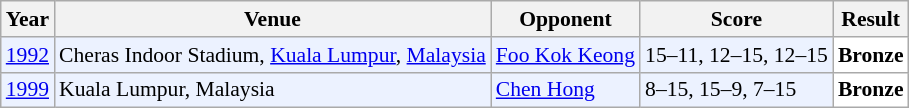<table class="sortable wikitable" style="font-size: 90%;">
<tr>
<th>Year</th>
<th>Venue</th>
<th>Opponent</th>
<th>Score</th>
<th>Result</th>
</tr>
<tr style="background:#ECF2FF">
<td align="center"><a href='#'>1992</a></td>
<td align="left">Cheras Indoor Stadium, <a href='#'>Kuala Lumpur</a>, <a href='#'>Malaysia</a></td>
<td align="left"> <a href='#'>Foo Kok Keong</a></td>
<td align="left">15–11, 12–15, 12–15</td>
<td style="text-align:left; background:white"> <strong>Bronze</strong></td>
</tr>
<tr style="background:#ECF2FF">
<td align="center"><a href='#'>1999</a></td>
<td align="left">Kuala Lumpur, Malaysia</td>
<td align="left"> <a href='#'>Chen Hong</a></td>
<td align="left">8–15, 15–9, 7–15</td>
<td style="text-align:left; background:white"> <strong>Bronze</strong></td>
</tr>
</table>
